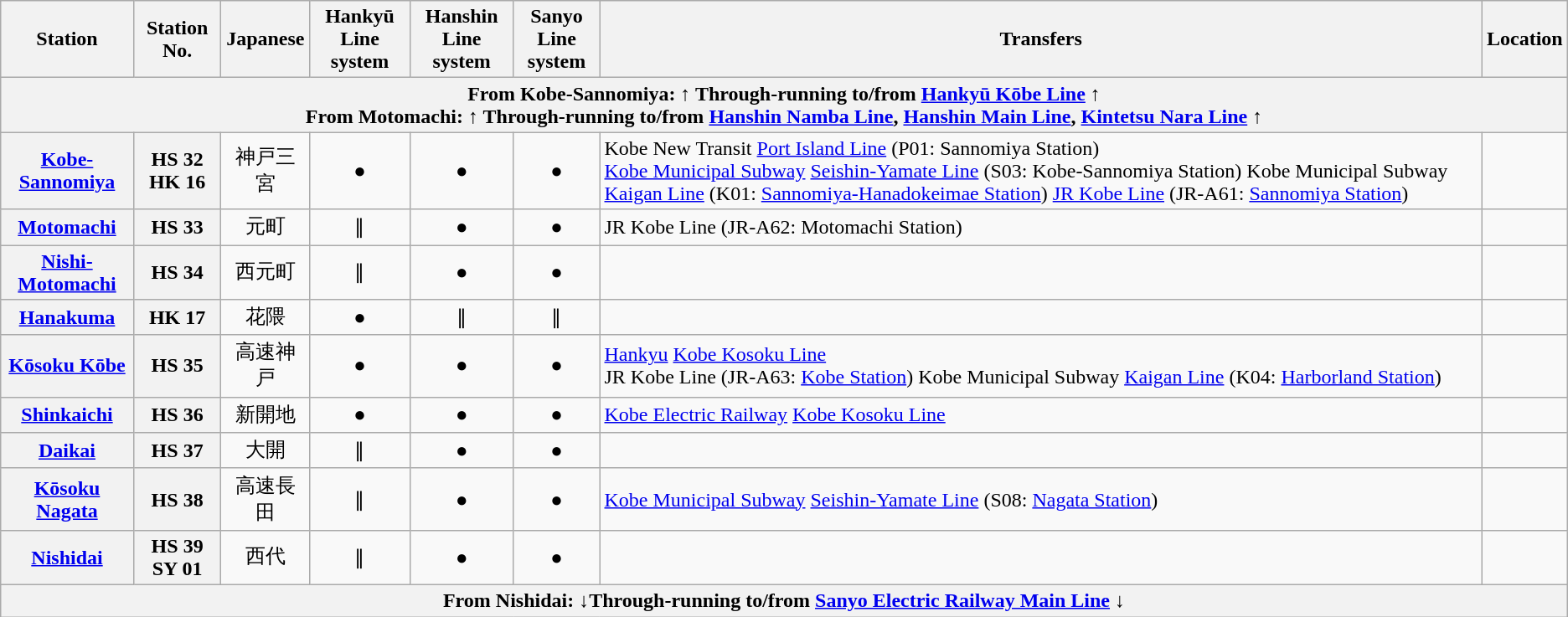<table class="wikitable" style="text-align:center">
<tr>
<th>Station</th>
<th>Station No.</th>
<th>Japanese</th>
<th>Hankyū Line<br>system</th>
<th><strong>Hanshin Line</strong><br><strong>system</strong></th>
<th>Sanyo Line<br>system</th>
<th>Transfers</th>
<th>Location</th>
</tr>
<tr>
<th colspan="8">From Kobe-Sannomiya: <strong>↑</strong> Through<strong>-running to/from </strong> <a href='#'>Hankyū Kōbe Line</a> <strong>↑</strong><br>From Motomachi: <strong>↑</strong> Through<strong>-running to/from </strong> <a href='#'>Hanshin Namba Line</a>, <strong></strong> <a href='#'>Hanshin Main Line</a>,  <a href='#'>Kintetsu Nara Line</a> <strong>↑</strong></th>
</tr>
<tr>
<th><a href='#'>Kobe-Sannomiya</a></th>
<th>HS 32<br>HK 16</th>
<td>神戸三宮</td>
<td>●</td>
<td>●</td>
<td>●</td>
<td style="text-align: left; "> Kobe New Transit <a href='#'>Port Island Line</a> (P01: Sannomiya Station)<br> <a href='#'>Kobe Municipal Subway</a> <a href='#'>Seishin-Yamate Line</a> (S03: Kobe-Sannomiya Station)
 Kobe Municipal Subway <a href='#'>Kaigan Line</a> (K01: <a href='#'>Sannomiya-Hanadokeimae Station</a>)
 <a href='#'>JR Kobe Line</a> (JR-A61: <a href='#'>Sannomiya Station</a>)</td>
<td></td>
</tr>
<tr>
<th><a href='#'>Motomachi</a></th>
<th>HS 33</th>
<td>元町</td>
<td>∥</td>
<td>●</td>
<td>●</td>
<td style="text-align: left; "> JR Kobe Line (JR-A62: Motomachi Station)</td>
<td></td>
</tr>
<tr>
<th><a href='#'>Nishi-Motomachi</a></th>
<th>HS 34</th>
<td>西元町</td>
<td>∥</td>
<td>●</td>
<td>●</td>
<td></td>
<td></td>
</tr>
<tr>
<th><a href='#'>Hanakuma</a></th>
<th>HK 17</th>
<td>花隈</td>
<td>●</td>
<td>∥</td>
<td>∥</td>
<td></td>
<td></td>
</tr>
<tr>
<th><a href='#'>Kōsoku Kōbe</a></th>
<th>HS 35</th>
<td>高速神戸</td>
<td>●</td>
<td>●</td>
<td>●</td>
<td style="text-align: left; "> <a href='#'>Hankyu</a> <a href='#'>Kobe Kosoku Line</a><br> JR Kobe Line (JR-A63: <a href='#'>Kobe Station</a>)
 Kobe Municipal Subway <a href='#'>Kaigan Line</a> (K04: <a href='#'>Harborland Station</a>)</td>
<td></td>
</tr>
<tr>
<th><a href='#'>Shinkaichi</a></th>
<th>HS 36</th>
<td>新開地</td>
<td>●</td>
<td>●</td>
<td>●</td>
<td style="text-align: left; "> <a href='#'>Kobe Electric Railway</a> <a href='#'>Kobe Kosoku Line</a></td>
<td></td>
</tr>
<tr>
<th><a href='#'>Daikai</a></th>
<th>HS 37</th>
<td>大開</td>
<td>∥</td>
<td>●</td>
<td>●</td>
<td></td>
<td></td>
</tr>
<tr>
<th><a href='#'>Kōsoku Nagata</a></th>
<th>HS 38</th>
<td>高速長田</td>
<td>∥</td>
<td>●</td>
<td>●</td>
<td style="text-align: left; "> <a href='#'>Kobe Municipal Subway</a> <a href='#'>Seishin-Yamate Line</a> (S08: <a href='#'>Nagata Station</a>)</td>
<td></td>
</tr>
<tr>
<th><a href='#'>Nishidai</a></th>
<th>HS 39<br>SY 01</th>
<td>西代</td>
<td>∥</td>
<td>●</td>
<td>●</td>
<td></td>
<td></td>
</tr>
<tr>
<th colspan="8"><strong>From Nishidai: ↓Through-running to/from  <a href='#'>Sanyo Electric Railway Main Line</a> ↓</strong></th>
</tr>
</table>
